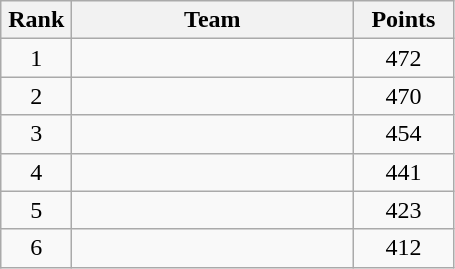<table class="wikitable" style="text-align:center;">
<tr>
<th width=40>Rank</th>
<th width=180>Team</th>
<th width=60>Points</th>
</tr>
<tr>
<td>1</td>
<td align=left></td>
<td>472</td>
</tr>
<tr>
<td>2</td>
<td align=left></td>
<td>470</td>
</tr>
<tr>
<td>3</td>
<td align=left></td>
<td>454</td>
</tr>
<tr>
<td>4</td>
<td align=left></td>
<td>441</td>
</tr>
<tr>
<td>5</td>
<td align=left></td>
<td>423</td>
</tr>
<tr>
<td>6</td>
<td align=left></td>
<td>412</td>
</tr>
</table>
